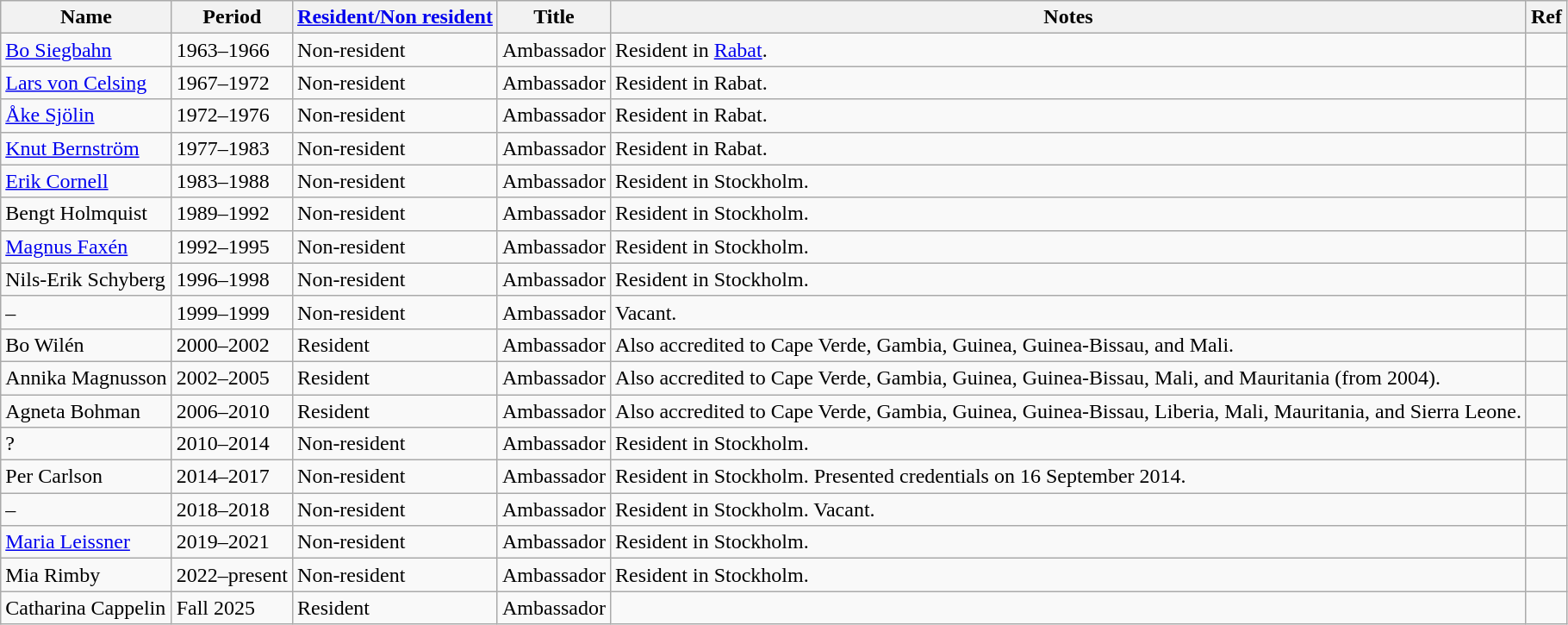<table class="wikitable">
<tr>
<th>Name</th>
<th>Period</th>
<th><a href='#'>Resident/Non resident</a></th>
<th>Title</th>
<th>Notes</th>
<th>Ref</th>
</tr>
<tr>
<td><a href='#'>Bo Siegbahn</a></td>
<td>1963–1966</td>
<td> Non-resident</td>
<td>Ambassador</td>
<td>Resident in <a href='#'>Rabat</a>.</td>
<td></td>
</tr>
<tr>
<td><a href='#'>Lars von Celsing</a></td>
<td>1967–1972</td>
<td> Non-resident</td>
<td>Ambassador</td>
<td>Resident in Rabat.</td>
<td></td>
</tr>
<tr>
<td><a href='#'>Åke Sjölin</a></td>
<td>1972–1976</td>
<td> Non-resident</td>
<td>Ambassador</td>
<td>Resident in Rabat.</td>
<td></td>
</tr>
<tr>
<td><a href='#'>Knut Bernström</a></td>
<td>1977–1983</td>
<td> Non-resident</td>
<td>Ambassador</td>
<td>Resident in Rabat.</td>
<td></td>
</tr>
<tr>
<td><a href='#'>Erik Cornell</a></td>
<td>1983–1988</td>
<td> Non-resident</td>
<td>Ambassador</td>
<td>Resident in Stockholm.</td>
<td></td>
</tr>
<tr>
<td>Bengt Holmquist</td>
<td>1989–1992</td>
<td> Non-resident</td>
<td>Ambassador</td>
<td>Resident in Stockholm.</td>
<td></td>
</tr>
<tr>
<td><a href='#'>Magnus Faxén</a></td>
<td>1992–1995</td>
<td> Non-resident</td>
<td>Ambassador</td>
<td>Resident in Stockholm.</td>
<td></td>
</tr>
<tr>
<td>Nils-Erik Schyberg</td>
<td>1996–1998</td>
<td> Non-resident</td>
<td>Ambassador</td>
<td>Resident in Stockholm.</td>
<td></td>
</tr>
<tr>
<td>–</td>
<td>1999–1999</td>
<td> Non-resident</td>
<td>Ambassador</td>
<td>Vacant.</td>
<td></td>
</tr>
<tr>
<td>Bo Wilén</td>
<td>2000–2002</td>
<td> Resident</td>
<td>Ambassador</td>
<td>Also accredited to Cape Verde, Gambia, Guinea, Guinea-Bissau, and Mali.</td>
<td></td>
</tr>
<tr>
<td>Annika Magnusson</td>
<td>2002–2005</td>
<td> Resident</td>
<td>Ambassador</td>
<td>Also accredited to Cape Verde, Gambia, Guinea, Guinea-Bissau, Mali, and Mauritania (from 2004).</td>
<td></td>
</tr>
<tr>
<td>Agneta Bohman</td>
<td>2006–2010</td>
<td> Resident</td>
<td>Ambassador</td>
<td>Also accredited to Cape Verde, Gambia, Guinea, Guinea-Bissau, Liberia, Mali, Mauritania, and Sierra Leone.</td>
<td></td>
</tr>
<tr>
<td>?</td>
<td>2010–2014</td>
<td> Non-resident</td>
<td>Ambassador</td>
<td>Resident in Stockholm.</td>
<td></td>
</tr>
<tr>
<td>Per Carlson</td>
<td>2014–2017</td>
<td> Non-resident</td>
<td>Ambassador</td>
<td>Resident in Stockholm. Presented credentials on 16 September 2014.</td>
<td></td>
</tr>
<tr>
<td>–</td>
<td>2018–2018</td>
<td> Non-resident</td>
<td>Ambassador</td>
<td>Resident in Stockholm. Vacant.</td>
<td></td>
</tr>
<tr>
<td><a href='#'>Maria Leissner</a></td>
<td>2019–2021</td>
<td> Non-resident</td>
<td>Ambassador</td>
<td>Resident in Stockholm.</td>
<td></td>
</tr>
<tr>
<td>Mia Rimby</td>
<td>2022–present</td>
<td> Non-resident</td>
<td>Ambassador</td>
<td>Resident in Stockholm.</td>
<td></td>
</tr>
<tr>
<td>Catharina Cappelin</td>
<td>Fall 2025</td>
<td> Resident</td>
<td>Ambassador</td>
<td></td>
<td></td>
</tr>
</table>
